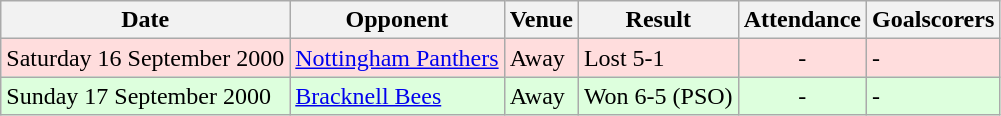<table class="wikitable">
<tr>
<th>Date</th>
<th>Opponent</th>
<th>Venue</th>
<th>Result</th>
<th>Attendance</th>
<th>Goalscorers</th>
</tr>
<tr style="background: #ffdddd;">
<td>Saturday 16 September 2000</td>
<td><a href='#'>Nottingham Panthers</a></td>
<td>Away</td>
<td>Lost 5-1</td>
<td align="center">-</td>
<td>-</td>
</tr>
<tr style="background: #ddffdd;">
<td>Sunday 17 September 2000</td>
<td><a href='#'>Bracknell Bees</a></td>
<td>Away</td>
<td>Won 6-5 (PSO)</td>
<td align="center">-</td>
<td>-</td>
</tr>
</table>
